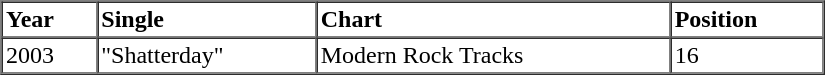<table border=1 cellspacing=0 cellpadding=2 width="550">
<tr>
<th align="left" valign="top">Year</th>
<th align="left" valign="top">Single</th>
<th align="left" valign="top">Chart</th>
<th align="left" valign="top">Position</th>
</tr>
<tr>
<td align="left" valign="top">2003</td>
<td align="left" valign="top">"Shatterday"</td>
<td align="left" valign="top">Modern Rock Tracks</td>
<td align="left" valign="top">16</td>
</tr>
<tr>
</tr>
</table>
